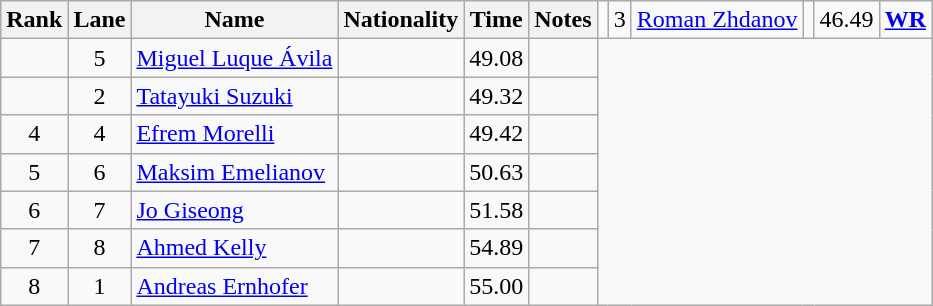<table class="wikitable sortable" style="text-align:center">
<tr>
<th>Rank</th>
<th>Lane</th>
<th>Name</th>
<th>Nationality</th>
<th>Time</th>
<th>Notes</th>
<td></td>
<td>3</td>
<td align=left><a href='#'>Roman Zhdanov</a></td>
<td align=left></td>
<td>46.49</td>
<td><strong><a href='#'>WR</a></strong></td>
</tr>
<tr>
<td></td>
<td>5</td>
<td align=left><a href='#'>Miguel Luque Ávila</a></td>
<td align=left></td>
<td>49.08</td>
<td></td>
</tr>
<tr>
<td></td>
<td>2</td>
<td align=left><a href='#'>Tatayuki Suzuki</a></td>
<td align=left></td>
<td>49.32</td>
<td></td>
</tr>
<tr>
<td>4</td>
<td>4</td>
<td align=left><a href='#'>Efrem Morelli</a></td>
<td align=left></td>
<td>49.42</td>
<td></td>
</tr>
<tr>
<td>5</td>
<td>6</td>
<td align=left><a href='#'>Maksim Emelianov</a></td>
<td align=left></td>
<td>50.63</td>
<td></td>
</tr>
<tr>
<td>6</td>
<td>7</td>
<td align=left><a href='#'>Jo Giseong</a></td>
<td align=left></td>
<td>51.58</td>
<td></td>
</tr>
<tr>
<td>7</td>
<td>8</td>
<td align=left><a href='#'>Ahmed Kelly</a></td>
<td align=left></td>
<td>54.89</td>
<td></td>
</tr>
<tr>
<td>8</td>
<td>1</td>
<td align=left><a href='#'>Andreas Ernhofer</a></td>
<td align=left></td>
<td>55.00</td>
<td></td>
</tr>
</table>
